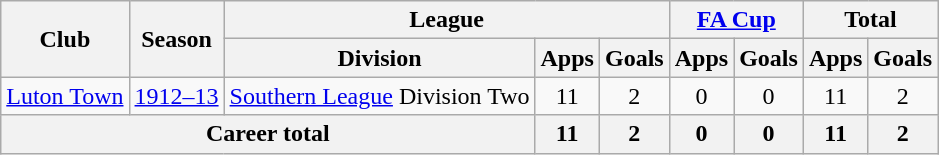<table class=wikitable style=text-align:center>
<tr>
<th rowspan=2>Club</th>
<th rowspan=2>Season</th>
<th colspan=3>League</th>
<th colspan=2><a href='#'>FA Cup</a></th>
<th colspan=2>Total</th>
</tr>
<tr>
<th>Division</th>
<th>Apps</th>
<th>Goals</th>
<th>Apps</th>
<th>Goals</th>
<th>Apps</th>
<th>Goals</th>
</tr>
<tr>
<td><a href='#'>Luton Town</a></td>
<td><a href='#'>1912–13</a></td>
<td><a href='#'>Southern League</a> Division Two</td>
<td>11</td>
<td>2</td>
<td>0</td>
<td>0</td>
<td>11</td>
<td>2</td>
</tr>
<tr>
<th colspan=3>Career total</th>
<th>11</th>
<th>2</th>
<th>0</th>
<th>0</th>
<th>11</th>
<th>2</th>
</tr>
</table>
